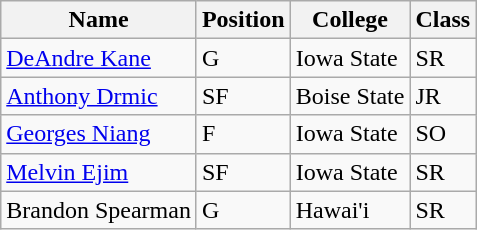<table class="wikitable">
<tr>
<th>Name</th>
<th>Position</th>
<th>College</th>
<th>Class</th>
</tr>
<tr>
<td><a href='#'>DeAndre Kane</a></td>
<td>G</td>
<td>Iowa State</td>
<td>SR</td>
</tr>
<tr>
<td><a href='#'>Anthony Drmic</a></td>
<td>SF</td>
<td>Boise State</td>
<td>JR</td>
</tr>
<tr>
<td><a href='#'>Georges Niang</a></td>
<td>F</td>
<td>Iowa State</td>
<td>SO</td>
</tr>
<tr>
<td><a href='#'>Melvin Ejim</a></td>
<td>SF</td>
<td>Iowa State</td>
<td>SR</td>
</tr>
<tr>
<td>Brandon Spearman</td>
<td>G</td>
<td>Hawai'i</td>
<td>SR</td>
</tr>
</table>
